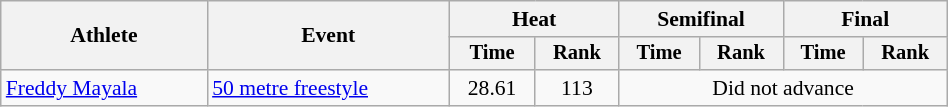<table class="wikitable" style="text-align:center; font-size:90%; width:50%;">
<tr>
<th rowspan="2">Athlete</th>
<th rowspan="2">Event</th>
<th colspan="2">Heat</th>
<th colspan="2">Semifinal</th>
<th colspan="2">Final</th>
</tr>
<tr style="font-size:95%">
<th>Time</th>
<th>Rank</th>
<th>Time</th>
<th>Rank</th>
<th>Time</th>
<th>Rank</th>
</tr>
<tr>
<td align=left><a href='#'>Freddy Mayala</a></td>
<td align=left><a href='#'>50 metre freestyle</a></td>
<td>28.61</td>
<td>113</td>
<td colspan=4>Did not advance</td>
</tr>
</table>
